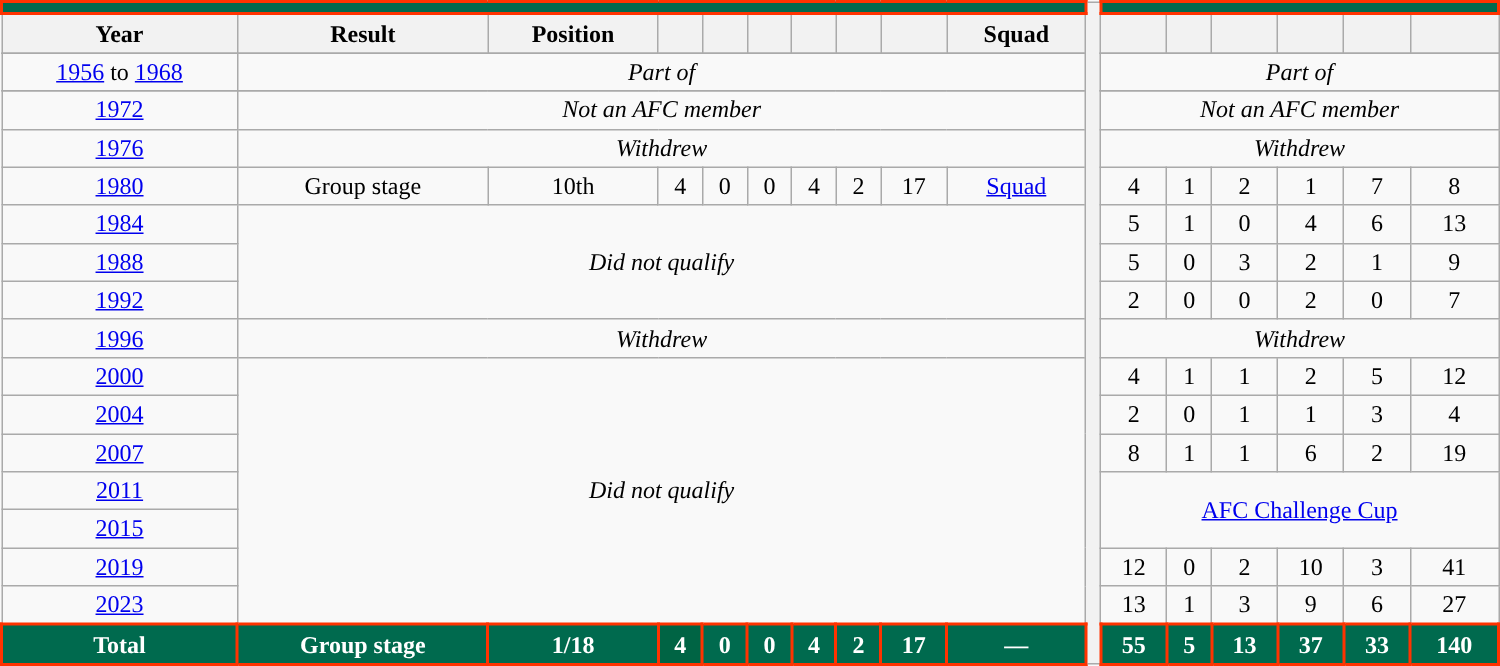<table class="wikitable" style="text-align:center;font-size:100%;width: 1000px">
<tr>
<th colspan=10 style="background: #006a4e;border: 2px solid #ff3300;color: #FFFFFF;"><a href='#'></a></th>
<th style="width:1%;" rowspan="20"></th>
<th colspan=6 style="background: #006a4e;border: 2px solid #ff3300;color: #FFFFFF;"><a href='#'></a></th>
</tr>
<tr>
<th width=150>Year</th>
<th>Result</th>
<th>Position</th>
<th></th>
<th></th>
<th></th>
<th></th>
<th></th>
<th></th>
<th>Squad</th>
<th></th>
<th></th>
<th></th>
<th></th>
<th></th>
<th></th>
</tr>
<tr>
</tr>
<tr>
<td> <a href='#'>1956</a> to  <a href='#'>1968</a></td>
<td colspan=9><em>Part of </em></td>
<td colspan=6><em>Part of </em></td>
</tr>
<tr>
</tr>
<tr>
<td> <a href='#'>1972</a></td>
<td colspan=9><em>Not an AFC member</em></td>
<td colspan=7><em>Not an AFC member</em></td>
</tr>
<tr>
<td> <a href='#'>1976</a></td>
<td colspan=9><em>Withdrew</em></td>
<td colspan=7><em>Withdrew</em></td>
</tr>
<tr>
<td> <a href='#'>1980</a></td>
<td>Group stage</td>
<td>10th</td>
<td>4</td>
<td>0</td>
<td>0</td>
<td>4</td>
<td>2</td>
<td>17</td>
<td><a href='#'>Squad</a></td>
<td>4</td>
<td>1</td>
<td>2</td>
<td>1</td>
<td>7</td>
<td>8</td>
</tr>
<tr>
<td> <a href='#'>1984</a></td>
<td colspan=9 rowspan=3><em>Did not qualify</em></td>
<td>5</td>
<td>1</td>
<td>0</td>
<td>4</td>
<td>6</td>
<td>13</td>
</tr>
<tr>
<td> <a href='#'>1988</a></td>
<td>5</td>
<td>0</td>
<td>3</td>
<td>2</td>
<td>1</td>
<td>9</td>
</tr>
<tr>
<td> <a href='#'>1992</a></td>
<td>2</td>
<td>0</td>
<td>0</td>
<td>2</td>
<td>0</td>
<td>7</td>
</tr>
<tr>
<td> <a href='#'>1996</a></td>
<td colspan=9><em>Withdrew</em></td>
<td colspan=7><em>Withdrew</em></td>
</tr>
<tr>
<td> <a href='#'>2000</a></td>
<td colspan=9 rowspan=7><em>Did not qualify</em></td>
<td>4</td>
<td>1</td>
<td>1</td>
<td>2</td>
<td>5</td>
<td>12</td>
</tr>
<tr>
<td> <a href='#'>2004</a></td>
<td>2</td>
<td>0</td>
<td>1</td>
<td>1</td>
<td>3</td>
<td>4</td>
</tr>
<tr>
<td>    <a href='#'>2007</a></td>
<td>8</td>
<td>1</td>
<td>1</td>
<td>6</td>
<td>2</td>
<td>19</td>
</tr>
<tr>
<td> <a href='#'>2011</a></td>
<td rowspan=2 colspan=6><a href='#'>AFC Challenge Cup</a></td>
</tr>
<tr>
<td> <a href='#'>2015</a></td>
</tr>
<tr>
<td> <a href='#'>2019</a></td>
<td>12</td>
<td>0</td>
<td>2</td>
<td>10</td>
<td>3</td>
<td>41</td>
</tr>
<tr>
<td> <a href='#'>2023</a></td>
<td>13</td>
<td>1</td>
<td>3</td>
<td>9</td>
<td>6</td>
<td>27</td>
</tr>
<tr>
<td style="background: #006a4e;border: 2px solid #ff3300;color:white; "><strong>Total</strong></td>
<td style="background: #006a4e;border: 2px solid #ff3300;color:white; "><strong>Group stage</strong></td>
<td style="background: #006a4e;border: 2px solid #ff3300;color:white; "><strong>1/18</strong></td>
<td style="background: #006444;border: 2px solid #ff3300;color:white; "><strong>4</strong></td>
<td style="background: #006a4e;border: 2px solid #ff3300;color:white; "><strong>0</strong></td>
<td style="background: #006a4e;border: 2px solid #ff3300;color:white; "><strong>0</strong></td>
<td style="background: #006a4e;border: 2px solid #ff3300;color:white; "><strong>4</strong></td>
<td style="background: #006a4e;border: 2px solid #ff3300;color:white; "><strong>2</strong></td>
<td style="background: #006a4e;border: 2px solid #ff3300;color:white; "><strong>17</strong></td>
<td style="background: #006a4e;border: 2px solid #ff3300;color:white; "><strong>—</strong></td>
<td style="background: #006a4e;border: 2px solid #ff3300;color:white; "><strong>55</strong></td>
<td style="background: #006a4e;border: 2px solid #ff3300;color:white; "><strong>5</strong></td>
<td style="background: #006a4e;border: 2px solid #ff3300;color:white; "><strong>13</strong></td>
<td style="background: #006a4e;border: 2px solid #ff3300;color:white; "><strong>37</strong></td>
<td style="background: #006a4e;border: 2px solid #ff3300;color:white; "><strong>33</strong></td>
<td style="background: #006a4e;border: 2px solid #ff3300;color:white; "><strong>140</strong></td>
</tr>
</table>
